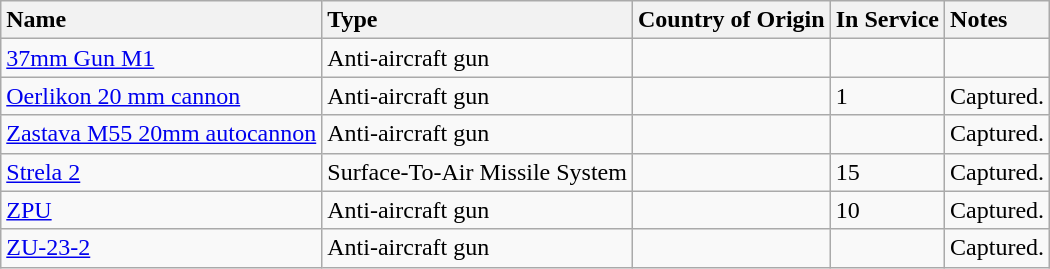<table class="wikitable">
<tr>
<th style="text-align: left;">Name</th>
<th style="text-align: left;">Type</th>
<th style="text-align: left;">Country of Origin</th>
<th style="text-align: left;">In Service</th>
<th style="text-align: left;">Notes</th>
</tr>
<tr>
<td><a href='#'>37mm Gun M1</a></td>
<td>Anti-aircraft gun</td>
<td></td>
<td></td>
<td></td>
</tr>
<tr>
<td><a href='#'>Oerlikon 20 mm cannon</a></td>
<td>Anti-aircraft gun</td>
<td></td>
<td>1</td>
<td>Captured.</td>
</tr>
<tr>
<td><a href='#'>Zastava M55 20mm autocannon</a></td>
<td>Anti-aircraft gun</td>
<td></td>
<td></td>
<td>Captured.</td>
</tr>
<tr>
<td><a href='#'>Strela 2</a></td>
<td>Surface-To-Air Missile System</td>
<td></td>
<td>15</td>
<td>Captured.</td>
</tr>
<tr>
<td><a href='#'>ZPU</a></td>
<td>Anti-aircraft gun</td>
<td></td>
<td>10</td>
<td>Captured.</td>
</tr>
<tr>
<td><a href='#'>ZU-23-2</a></td>
<td>Anti-aircraft gun</td>
<td></td>
<td></td>
<td>Captured.</td>
</tr>
</table>
